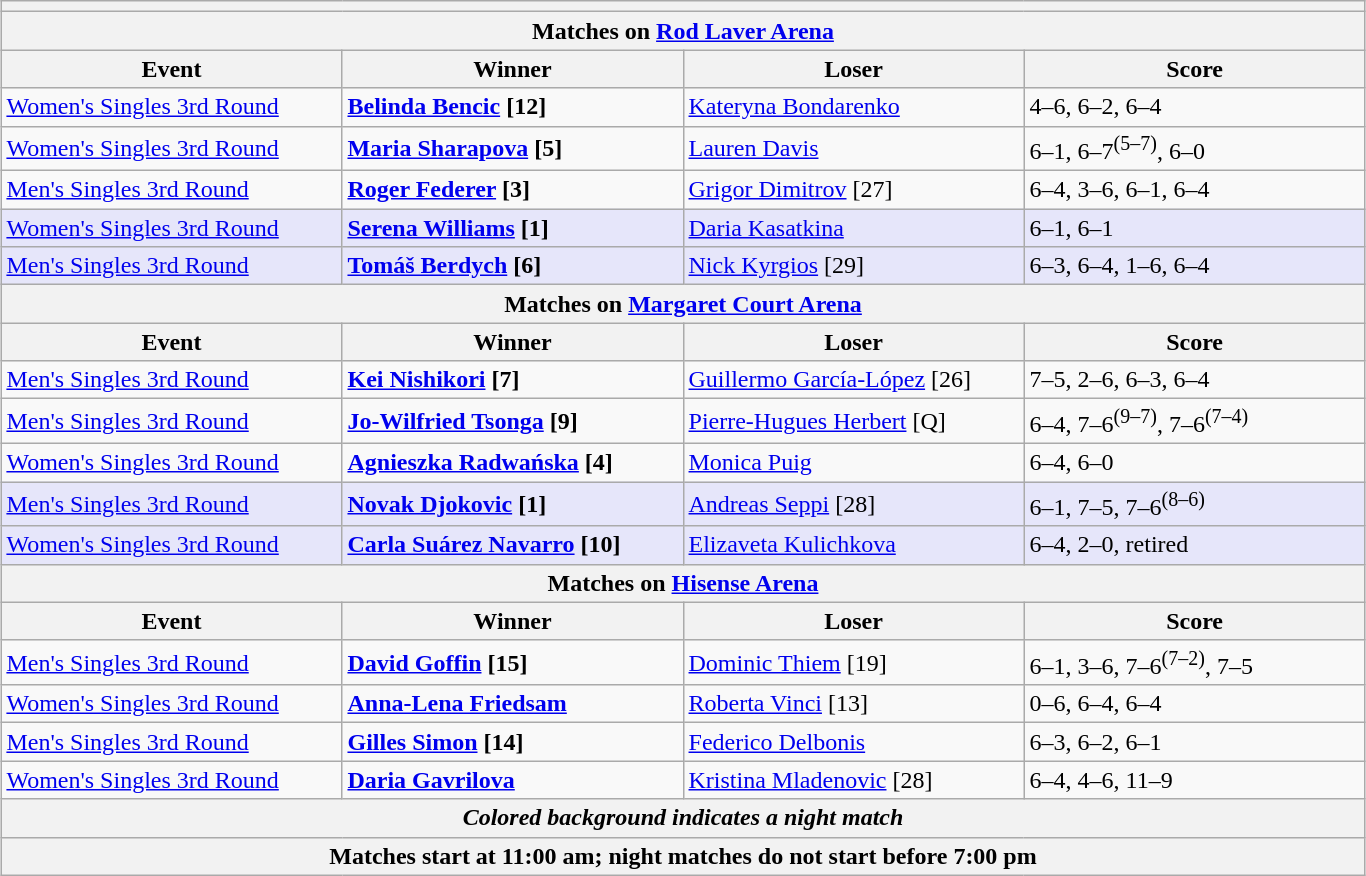<table class="wikitable collapsible uncollapsed" style="margin:1em auto;">
<tr>
<th colspan=4></th>
</tr>
<tr>
<th colspan=4><strong>Matches on <a href='#'>Rod Laver Arena</a></strong></th>
</tr>
<tr>
<th style="width:220px;">Event</th>
<th style="width:220px;">Winner</th>
<th style="width:220px;">Loser</th>
<th style="width:220px;">Score</th>
</tr>
<tr>
<td><a href='#'>Women's Singles 3rd Round</a></td>
<td><strong> <a href='#'>Belinda Bencic</a> [12]</strong></td>
<td> <a href='#'>Kateryna Bondarenko</a></td>
<td>4–6, 6–2, 6–4</td>
</tr>
<tr>
<td><a href='#'>Women's Singles 3rd Round</a></td>
<td><strong> <a href='#'>Maria Sharapova</a> [5]</strong></td>
<td> <a href='#'>Lauren Davis</a></td>
<td>6–1, 6–7<sup>(5–7)</sup>, 6–0</td>
</tr>
<tr>
<td><a href='#'>Men's Singles 3rd Round</a></td>
<td><strong> <a href='#'>Roger Federer</a> [3]</strong></td>
<td> <a href='#'>Grigor Dimitrov</a> [27]</td>
<td>6–4, 3–6, 6–1, 6–4</td>
</tr>
<tr bgcolor=lavender>
<td><a href='#'>Women's Singles 3rd Round</a></td>
<td><strong> <a href='#'>Serena Williams</a> [1]</strong></td>
<td> <a href='#'>Daria Kasatkina</a></td>
<td>6–1, 6–1</td>
</tr>
<tr bgcolor=lavender>
<td><a href='#'>Men's Singles 3rd Round</a></td>
<td><strong> <a href='#'>Tomáš Berdych</a> [6]</strong></td>
<td> <a href='#'>Nick Kyrgios</a> [29]</td>
<td>6–3, 6–4, 1–6, 6–4</td>
</tr>
<tr>
<th colspan=4><strong>Matches on <a href='#'>Margaret Court Arena</a></strong></th>
</tr>
<tr>
<th style="width:220px;">Event</th>
<th style="width:220px;">Winner</th>
<th style="width:220px;">Loser</th>
<th style="width:220px;">Score</th>
</tr>
<tr>
<td><a href='#'>Men's Singles 3rd Round</a></td>
<td><strong> <a href='#'>Kei Nishikori</a> [7]</strong></td>
<td> <a href='#'>Guillermo García-López</a> [26]</td>
<td>7–5, 2–6, 6–3, 6–4</td>
</tr>
<tr>
<td><a href='#'>Men's Singles 3rd Round</a></td>
<td><strong> <a href='#'>Jo-Wilfried Tsonga</a> [9]</strong></td>
<td> <a href='#'>Pierre-Hugues Herbert</a> [Q]</td>
<td>6–4, 7–6<sup>(9–7)</sup>, 7–6<sup>(7–4)</sup></td>
</tr>
<tr>
<td><a href='#'>Women's Singles 3rd Round</a></td>
<td><strong> <a href='#'>Agnieszka Radwańska</a> [4]</strong></td>
<td> <a href='#'>Monica Puig</a></td>
<td>6–4, 6–0</td>
</tr>
<tr bgcolor=lavender>
<td><a href='#'>Men's Singles 3rd Round</a></td>
<td><strong> <a href='#'>Novak Djokovic</a> [1]</strong></td>
<td> <a href='#'>Andreas Seppi</a> [28]</td>
<td>6–1, 7–5, 7–6<sup>(8–6)</sup></td>
</tr>
<tr bgcolor=lavender>
<td><a href='#'>Women's Singles 3rd Round</a></td>
<td><strong> <a href='#'>Carla Suárez Navarro</a> [10]</strong></td>
<td> <a href='#'>Elizaveta Kulichkova</a></td>
<td>6–4, 2–0, retired</td>
</tr>
<tr>
<th colspan=4><strong>Matches on <a href='#'>Hisense Arena</a></strong></th>
</tr>
<tr>
<th style="width:220px;">Event</th>
<th style="width:220px;">Winner</th>
<th style="width:220px;">Loser</th>
<th style="width:220px;">Score</th>
</tr>
<tr>
<td><a href='#'>Men's Singles 3rd Round</a></td>
<td><strong> <a href='#'>David Goffin</a> [15]</strong></td>
<td> <a href='#'>Dominic Thiem</a> [19]</td>
<td>6–1, 3–6, 7–6<sup>(7–2)</sup>, 7–5</td>
</tr>
<tr>
<td><a href='#'>Women's Singles 3rd Round</a></td>
<td><strong> <a href='#'>Anna-Lena Friedsam</a></strong></td>
<td> <a href='#'>Roberta Vinci</a> [13]</td>
<td>0–6, 6–4, 6–4</td>
</tr>
<tr>
<td><a href='#'>Men's Singles 3rd Round</a></td>
<td><strong> <a href='#'>Gilles Simon</a> [14]</strong></td>
<td> <a href='#'>Federico Delbonis</a></td>
<td>6–3, 6–2, 6–1</td>
</tr>
<tr>
<td><a href='#'>Women's Singles 3rd Round</a></td>
<td><strong> <a href='#'>Daria Gavrilova</a></strong></td>
<td> <a href='#'>Kristina Mladenovic</a> [28]</td>
<td>6–4, 4–6, 11–9</td>
</tr>
<tr>
<th colspan=4><em>Colored background indicates a night match</em></th>
</tr>
<tr>
<th colspan=4>Matches start at 11:00 am; night matches do not start before 7:00 pm</th>
</tr>
</table>
